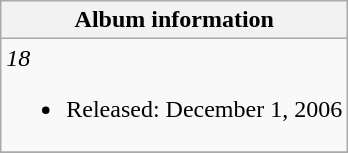<table class="wikitable">
<tr>
<th align="left">Album information</th>
</tr>
<tr>
<td align="left"><em>18</em><br><ul><li>Released: December 1, 2006</li></ul></td>
</tr>
<tr>
</tr>
</table>
